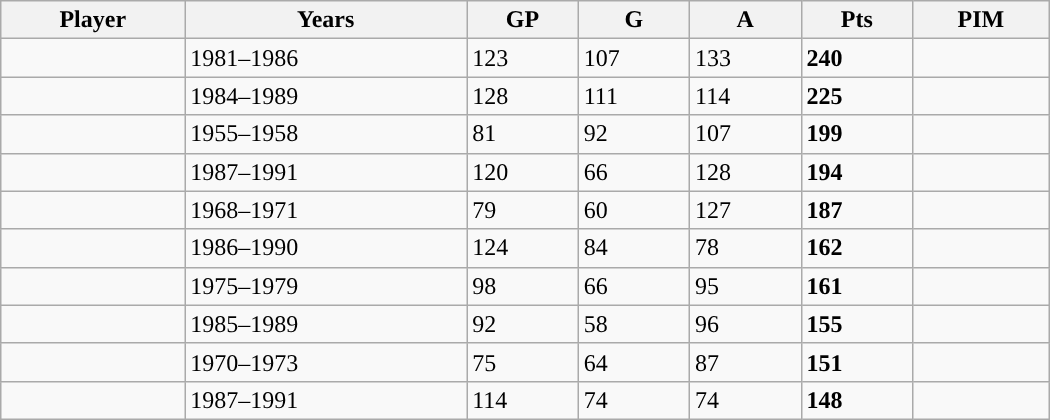<table class="wikitable sortable" width ="700" cellpadding="1" border="1" cellspacing="0">
<tr>
<th>Player</th>
<th>Years</th>
<th>GP</th>
<th>G</th>
<th>A</th>
<th>Pts</th>
<th>PIM</th>
</tr>
<tr>
<td></td>
<td>1981–1986</td>
<td>123</td>
<td>107</td>
<td>133</td>
<td><strong>240</strong></td>
<td></td>
</tr>
<tr>
<td></td>
<td>1984–1989</td>
<td>128</td>
<td>111</td>
<td>114</td>
<td><strong>225</strong></td>
<td></td>
</tr>
<tr>
<td></td>
<td>1955–1958</td>
<td>81</td>
<td>92</td>
<td>107</td>
<td><strong>199</strong></td>
<td></td>
</tr>
<tr>
<td></td>
<td>1987–1991</td>
<td>120</td>
<td>66</td>
<td>128</td>
<td><strong>194</strong></td>
<td></td>
</tr>
<tr>
<td></td>
<td>1968–1971</td>
<td>79</td>
<td>60</td>
<td>127</td>
<td><strong>187</strong></td>
<td></td>
</tr>
<tr>
<td></td>
<td>1986–1990</td>
<td>124</td>
<td>84</td>
<td>78</td>
<td><strong>162</strong></td>
<td></td>
</tr>
<tr>
<td></td>
<td>1975–1979</td>
<td>98</td>
<td>66</td>
<td>95</td>
<td><strong>161</strong></td>
<td></td>
</tr>
<tr>
<td></td>
<td>1985–1989</td>
<td>92</td>
<td>58</td>
<td>96</td>
<td><strong>155</strong></td>
<td></td>
</tr>
<tr>
<td></td>
<td>1970–1973</td>
<td>75</td>
<td>64</td>
<td>87</td>
<td><strong>151</strong></td>
<td></td>
</tr>
<tr>
<td></td>
<td>1987–1991</td>
<td>114</td>
<td>74</td>
<td>74</td>
<td><strong>148</strong></td>
<td></td>
</tr>
</table>
